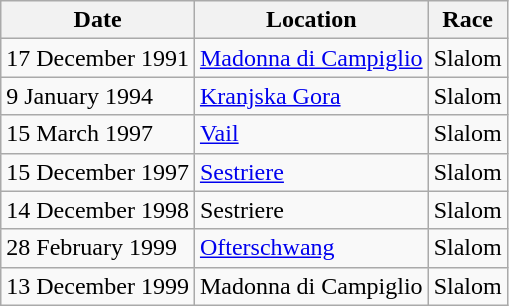<table class="wikitable">
<tr>
<th>Date</th>
<th>Location</th>
<th>Race</th>
</tr>
<tr>
<td>17 December 1991</td>
<td> <a href='#'>Madonna di Campiglio</a></td>
<td>Slalom</td>
</tr>
<tr>
<td>9 January 1994</td>
<td> <a href='#'>Kranjska Gora</a></td>
<td>Slalom</td>
</tr>
<tr>
<td>15 March 1997</td>
<td> <a href='#'>Vail</a></td>
<td>Slalom</td>
</tr>
<tr>
<td>15 December 1997</td>
<td> <a href='#'>Sestriere</a></td>
<td>Slalom</td>
</tr>
<tr>
<td>14 December 1998</td>
<td> Sestriere</td>
<td>Slalom</td>
</tr>
<tr>
<td>28 February 1999</td>
<td> <a href='#'>Ofterschwang</a></td>
<td>Slalom</td>
</tr>
<tr>
<td>13 December 1999</td>
<td> Madonna di Campiglio</td>
<td>Slalom</td>
</tr>
</table>
